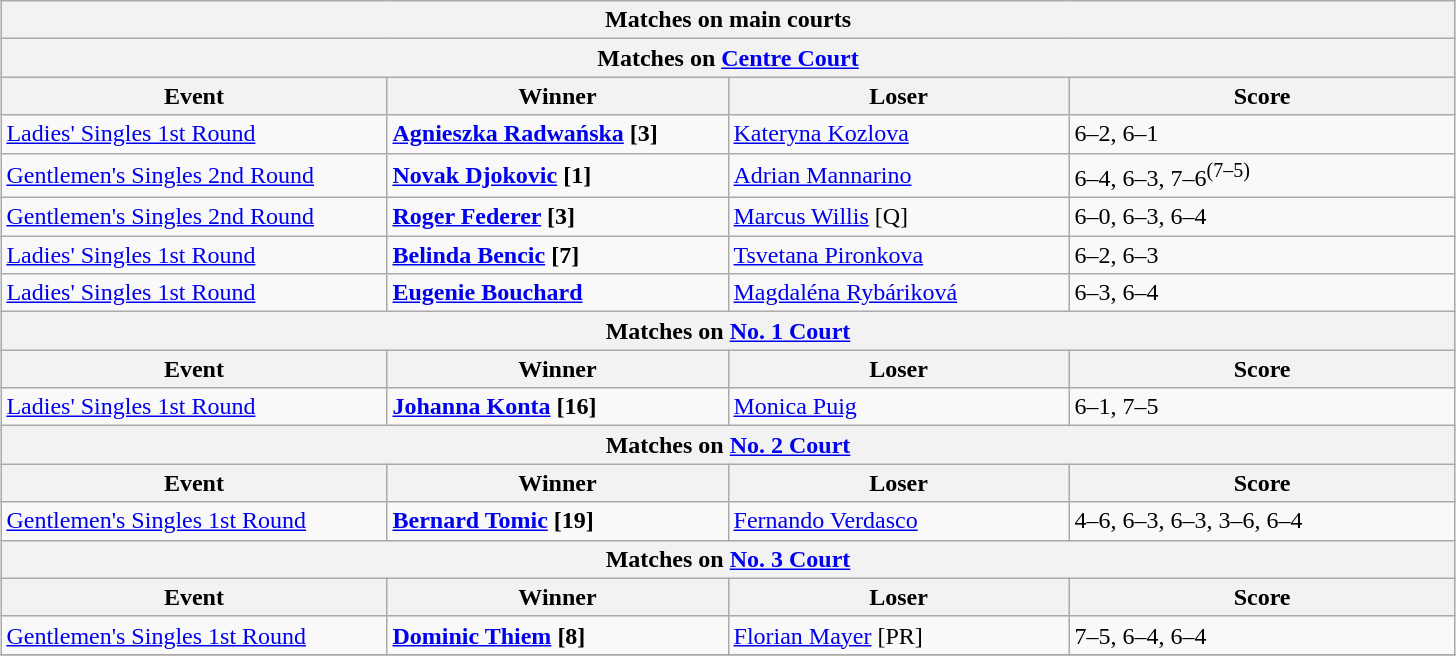<table class="wikitable collapsible uncollapsed" style="margin:auto;">
<tr>
<th colspan="4" style="white-space:nowrap;">Matches on main courts</th>
</tr>
<tr>
<th colspan="4">Matches on <a href='#'>Centre Court</a></th>
</tr>
<tr>
<th width=250>Event</th>
<th width=220>Winner</th>
<th width=220>Loser</th>
<th width=250>Score</th>
</tr>
<tr>
<td><a href='#'>Ladies' Singles 1st Round</a></td>
<td> <strong><a href='#'>Agnieszka Radwańska</a> [3]</strong></td>
<td> <a href='#'>Kateryna Kozlova</a></td>
<td>6–2, 6–1</td>
</tr>
<tr>
<td><a href='#'>Gentlemen's Singles 2nd Round</a></td>
<td> <strong><a href='#'>Novak Djokovic</a> [1]</strong></td>
<td> <a href='#'>Adrian Mannarino</a></td>
<td>6–4, 6–3, 7–6<sup>(7–5)</sup></td>
</tr>
<tr>
<td><a href='#'>Gentlemen's Singles 2nd Round</a></td>
<td> <strong><a href='#'>Roger Federer</a> [3]</strong></td>
<td> <a href='#'>Marcus Willis</a> [Q]</td>
<td>6–0, 6–3, 6–4</td>
</tr>
<tr>
<td><a href='#'>Ladies' Singles 1st Round</a></td>
<td> <strong><a href='#'>Belinda Bencic</a> [7]</strong></td>
<td> <a href='#'>Tsvetana Pironkova</a></td>
<td>6–2, 6–3</td>
</tr>
<tr>
<td><a href='#'>Ladies' Singles 1st Round</a></td>
<td> <strong><a href='#'>Eugenie Bouchard</a></strong></td>
<td> <a href='#'>Magdaléna Rybáriková</a></td>
<td>6–3, 6–4</td>
</tr>
<tr>
<th colspan="4">Matches on <a href='#'>No. 1 Court</a></th>
</tr>
<tr>
<th width=220>Event</th>
<th width=220>Winner</th>
<th width=220>Loser</th>
<th width=250>Score</th>
</tr>
<tr>
<td><a href='#'>Ladies' Singles 1st Round</a></td>
<td> <strong><a href='#'>Johanna Konta</a> [16]</strong></td>
<td> <a href='#'>Monica Puig</a></td>
<td>6–1, 7–5</td>
</tr>
<tr>
<th colspan="4">Matches on <a href='#'>No. 2 Court</a></th>
</tr>
<tr>
<th width=250>Event</th>
<th width=220>Winner</th>
<th width=220>Loser</th>
<th width=220>Score</th>
</tr>
<tr>
<td><a href='#'>Gentlemen's Singles 1st Round</a></td>
<td> <strong><a href='#'>Bernard Tomic</a> [19]</strong></td>
<td> <a href='#'>Fernando Verdasco</a></td>
<td>4–6, 6–3, 6–3, 3–6, 6–4</td>
</tr>
<tr>
<th colspan="4">Matches on <a href='#'>No. 3 Court</a></th>
</tr>
<tr>
<th width=250>Event</th>
<th width=220>Winner</th>
<th width=220>Loser</th>
<th width=220>Score</th>
</tr>
<tr>
<td><a href='#'>Gentlemen's Singles 1st Round</a></td>
<td> <strong><a href='#'>Dominic Thiem</a> [8]</strong></td>
<td> <a href='#'>Florian Mayer</a> [PR]</td>
<td>7–5, 6–4, 6–4</td>
</tr>
<tr>
</tr>
</table>
